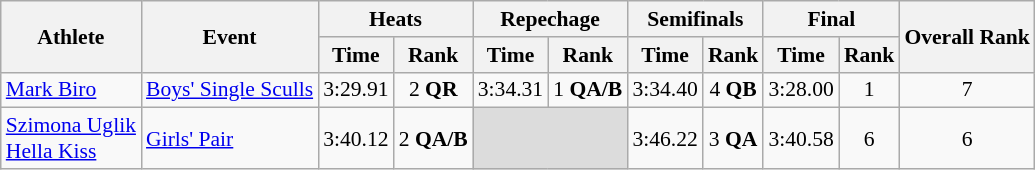<table class="wikitable" style="font-size:90%">
<tr>
<th rowspan="2">Athlete</th>
<th rowspan="2">Event</th>
<th colspan="2">Heats</th>
<th colspan="2">Repechage</th>
<th colspan="2">Semifinals</th>
<th colspan="2">Final</th>
<th rowspan="2">Overall Rank</th>
</tr>
<tr>
<th>Time</th>
<th>Rank</th>
<th>Time</th>
<th>Rank</th>
<th>Time</th>
<th>Rank</th>
<th>Time</th>
<th>Rank</th>
</tr>
<tr>
<td><a href='#'>Mark Biro</a></td>
<td><a href='#'>Boys' Single Sculls</a></td>
<td align=center>3:29.91</td>
<td align=center>2 <strong>QR</strong></td>
<td align=center>3:34.31</td>
<td align=center>1 <strong>QA/B</strong></td>
<td align=center>3:34.40</td>
<td align=center>4 <strong>QB</strong></td>
<td align=center>3:28.00</td>
<td align=center>1</td>
<td align=center>7</td>
</tr>
<tr>
<td><a href='#'>Szimona Uglik</a><br><a href='#'>Hella Kiss</a></td>
<td><a href='#'>Girls' Pair</a></td>
<td align=center>3:40.12</td>
<td align=center>2 <strong>QA/B</strong></td>
<td colspan=2 bgcolor=#DCDCDC></td>
<td align=center>3:46.22</td>
<td align=center>3 <strong>QA</strong></td>
<td align=center>3:40.58</td>
<td align=center>6</td>
<td align=center>6</td>
</tr>
</table>
